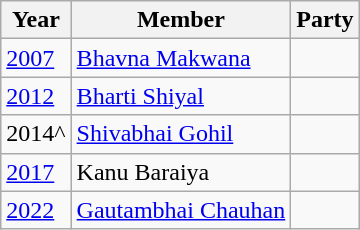<table class="wikitable sortable">
<tr>
<th>Year</th>
<th>Member</th>
<th colspan="2">Party</th>
</tr>
<tr>
<td><a href='#'>2007</a></td>
<td><a href='#'>Bhavna Makwana</a></td>
<td></td>
</tr>
<tr>
<td><a href='#'>2012</a></td>
<td><a href='#'>Bharti Shiyal</a></td>
<td></td>
</tr>
<tr>
<td>2014^</td>
<td><a href='#'>Shivabhai Gohil</a></td>
<td></td>
</tr>
<tr>
<td><a href='#'>2017</a></td>
<td>Kanu Baraiya</td>
<td></td>
</tr>
<tr>
<td><a href='#'>2022</a></td>
<td><a href='#'>Gautambhai Chauhan</a></td>
<td></td>
</tr>
</table>
